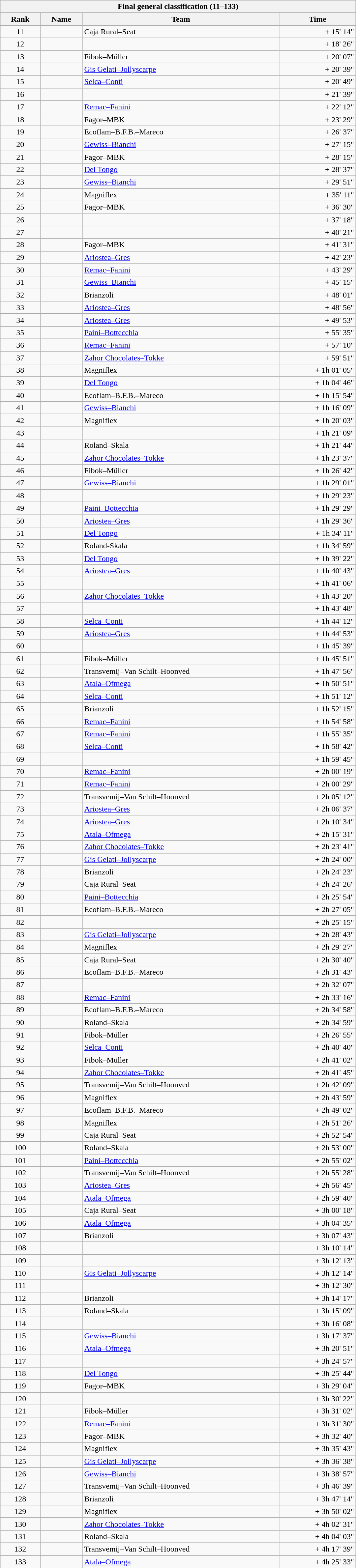<table class="collapsible collapsed wikitable" style="width:45em;margin-top:0;">
<tr>
<th colspan=4>Final general classification (11–133)</th>
</tr>
<tr>
<th>Rank</th>
<th>Name</th>
<th>Team</th>
<th>Time</th>
</tr>
<tr |->
<td style="text-align:center;">11</td>
<td></td>
<td>Caja Rural–Seat</td>
<td align=right>+ 15' 14"</td>
</tr>
<tr>
<td style="text-align:center;">12</td>
<td></td>
<td></td>
<td align=right>+ 18' 26"</td>
</tr>
<tr>
<td style="text-align:center;">13</td>
<td></td>
<td>Fibok–Müller</td>
<td align=right>+ 20' 07"</td>
</tr>
<tr>
<td style="text-align:center;">14</td>
<td></td>
<td><a href='#'>Gis Gelati–Jollyscarpe</a></td>
<td align=right>+ 20' 39"</td>
</tr>
<tr>
<td style="text-align:center;">15</td>
<td> </td>
<td><a href='#'>Selca–Conti</a></td>
<td align=right>+ 20' 49"</td>
</tr>
<tr>
<td style="text-align:center;">16</td>
<td></td>
<td></td>
<td align=right>+ 21' 39"</td>
</tr>
<tr>
<td style="text-align:center;">17</td>
<td></td>
<td><a href='#'>Remac–Fanini</a></td>
<td align=right>+ 22' 12"</td>
</tr>
<tr>
<td style="text-align:center;">18</td>
<td></td>
<td>Fagor–MBK</td>
<td align=right>+ 23' 29"</td>
</tr>
<tr>
<td style="text-align:center;">19</td>
<td></td>
<td>Ecoflam–B.F.B.–Mareco</td>
<td align=right>+ 26' 37"</td>
</tr>
<tr>
<td style="text-align:center;">20</td>
<td></td>
<td><a href='#'>Gewiss–Bianchi</a></td>
<td align=right>+ 27' 15"</td>
</tr>
<tr>
<td style="text-align:center;">21</td>
<td></td>
<td>Fagor–MBK</td>
<td align=right>+ 28' 15"</td>
</tr>
<tr>
<td style="text-align:center;">22</td>
<td></td>
<td><a href='#'>Del Tongo</a></td>
<td align=right>+ 28' 37"</td>
</tr>
<tr>
<td style="text-align:center;">23</td>
<td></td>
<td><a href='#'>Gewiss–Bianchi</a></td>
<td align=right>+ 29' 51"</td>
</tr>
<tr>
<td style="text-align:center;">24</td>
<td></td>
<td>Magniflex</td>
<td align=right>+ 35' 11"</td>
</tr>
<tr>
<td style="text-align:center;">25</td>
<td></td>
<td>Fagor–MBK</td>
<td align=right>+ 36' 30"</td>
</tr>
<tr>
<td style="text-align:center;">26</td>
<td></td>
<td></td>
<td align=right>+ 37' 18"</td>
</tr>
<tr>
<td style="text-align:center;">27</td>
<td></td>
<td></td>
<td align=right>+ 40' 21"</td>
</tr>
<tr>
<td style="text-align:center;">28</td>
<td></td>
<td>Fagor–MBK</td>
<td align=right>+ 41' 31"</td>
</tr>
<tr>
<td style="text-align:center;">29</td>
<td></td>
<td><a href='#'>Ariostea–Gres</a></td>
<td align=right>+ 42' 23"</td>
</tr>
<tr>
<td style="text-align:center;">30</td>
<td></td>
<td><a href='#'>Remac–Fanini</a></td>
<td align=right>+ 43' 29"</td>
</tr>
<tr>
<td style="text-align:center;">31</td>
<td></td>
<td><a href='#'>Gewiss–Bianchi</a></td>
<td align=right>+ 45' 15"</td>
</tr>
<tr>
<td style="text-align:center;">32</td>
<td></td>
<td>Brianzoli</td>
<td align=right>+ 48' 01"</td>
</tr>
<tr>
<td style="text-align:center;">33</td>
<td></td>
<td><a href='#'>Ariostea–Gres</a></td>
<td align=right>+ 48' 56"</td>
</tr>
<tr>
<td style="text-align:center;">34</td>
<td></td>
<td><a href='#'>Ariostea–Gres</a></td>
<td align=right>+ 49' 53"</td>
</tr>
<tr>
<td style="text-align:center;">35</td>
<td></td>
<td><a href='#'>Paini–Bottecchia</a></td>
<td align=right>+ 55' 35"</td>
</tr>
<tr>
<td style="text-align:center;">36</td>
<td></td>
<td><a href='#'>Remac–Fanini</a></td>
<td align=right>+ 57' 10"</td>
</tr>
<tr>
<td style="text-align:center;">37</td>
<td></td>
<td><a href='#'>Zahor Chocolates–Tokke</a></td>
<td align=right>+ 59' 51"</td>
</tr>
<tr>
<td style="text-align:center;">38</td>
<td></td>
<td>Magniflex</td>
<td align=right>+ 1h 01' 05"</td>
</tr>
<tr>
<td style="text-align:center;">39</td>
<td></td>
<td><a href='#'>Del Tongo</a></td>
<td align=right>+ 1h 04' 46"</td>
</tr>
<tr>
<td style="text-align:center;">40</td>
<td></td>
<td>Ecoflam–B.F.B.–Mareco</td>
<td align=right>+ 1h 15' 54"</td>
</tr>
<tr>
<td style="text-align:center;">41</td>
<td></td>
<td><a href='#'>Gewiss–Bianchi</a></td>
<td align=right>+ 1h 16' 09"</td>
</tr>
<tr>
<td style="text-align:center;">42</td>
<td></td>
<td>Magniflex</td>
<td align=right>+ 1h 20' 03"</td>
</tr>
<tr>
<td style="text-align:center;">43</td>
<td></td>
<td></td>
<td align=right>+ 1h 21' 09"</td>
</tr>
<tr>
<td style="text-align:center;">44</td>
<td></td>
<td>Roland–Skala</td>
<td align=right>+ 1h 21' 44"</td>
</tr>
<tr>
<td style="text-align:center;">45</td>
<td></td>
<td><a href='#'>Zahor Chocolates–Tokke</a></td>
<td align=right>+ 1h 23' 37"</td>
</tr>
<tr>
<td style="text-align:center;">46</td>
<td></td>
<td>Fibok–Müller</td>
<td align=right>+ 1h 26' 42"</td>
</tr>
<tr>
<td style="text-align:center;">47</td>
<td></td>
<td><a href='#'>Gewiss–Bianchi</a></td>
<td align=right>+ 1h 29' 01"</td>
</tr>
<tr>
<td style="text-align:center;">48</td>
<td></td>
<td></td>
<td align=right>+ 1h 29' 23"</td>
</tr>
<tr>
<td style="text-align:center;">49</td>
<td></td>
<td><a href='#'>Paini–Bottecchia</a></td>
<td align=right>+ 1h 29' 29"</td>
</tr>
<tr>
<td style="text-align:center;">50</td>
<td></td>
<td><a href='#'>Ariostea–Gres</a></td>
<td align=right>+ 1h 29' 36"</td>
</tr>
<tr>
<td style="text-align:center;">51</td>
<td></td>
<td><a href='#'>Del Tongo</a></td>
<td align=right>+ 1h 34' 11"</td>
</tr>
<tr>
<td style="text-align:center;">52</td>
<td></td>
<td>Roland-Skala</td>
<td align=right>+ 1h 34' 59"</td>
</tr>
<tr>
<td style="text-align:center;">53</td>
<td></td>
<td><a href='#'>Del Tongo</a></td>
<td align=right>+ 1h 39' 22"</td>
</tr>
<tr>
<td style="text-align:center;">54</td>
<td></td>
<td><a href='#'>Ariostea–Gres</a></td>
<td align=right>+ 1h 40' 43"</td>
</tr>
<tr>
<td style="text-align:center;">55</td>
<td></td>
<td></td>
<td align=right>+ 1h 41' 06"</td>
</tr>
<tr>
<td style="text-align:center;">56</td>
<td></td>
<td><a href='#'>Zahor Chocolates–Tokke</a></td>
<td align=right>+ 1h 43' 20"</td>
</tr>
<tr>
<td style="text-align:center;">57</td>
<td></td>
<td></td>
<td align=right>+ 1h 43' 48"</td>
</tr>
<tr>
<td style="text-align:center;">58</td>
<td></td>
<td><a href='#'>Selca–Conti</a></td>
<td align=right>+ 1h 44' 12"</td>
</tr>
<tr>
<td style="text-align:center;">59</td>
<td></td>
<td><a href='#'>Ariostea–Gres</a></td>
<td align=right>+ 1h 44' 53"</td>
</tr>
<tr>
<td style="text-align:center;">60</td>
<td></td>
<td></td>
<td align=right>+ 1h 45' 39"</td>
</tr>
<tr>
<td style="text-align:center;">61</td>
<td></td>
<td>Fibok–Müller</td>
<td align=right>+ 1h 45' 51"</td>
</tr>
<tr>
<td style="text-align:center;">62</td>
<td></td>
<td>Transvemij–Van Schilt–Hoonved</td>
<td align=right>+ 1h 47' 56"</td>
</tr>
<tr>
<td style="text-align:center;">63</td>
<td></td>
<td><a href='#'>Atala–Ofmega</a></td>
<td align=right>+ 1h 50' 51"</td>
</tr>
<tr>
<td style="text-align:center;">64</td>
<td></td>
<td><a href='#'>Selca–Conti</a></td>
<td align=right>+ 1h 51' 12"</td>
</tr>
<tr>
<td style="text-align:center;">65</td>
<td></td>
<td>Brianzoli</td>
<td align=right>+ 1h 52' 15"</td>
</tr>
<tr>
<td style="text-align:center;">66</td>
<td></td>
<td><a href='#'>Remac–Fanini</a></td>
<td align=right>+ 1h 54' 58"</td>
</tr>
<tr>
<td style="text-align:center;">67</td>
<td></td>
<td><a href='#'>Remac–Fanini</a></td>
<td align=right>+ 1h 55' 35"</td>
</tr>
<tr>
<td style="text-align:center;">68</td>
<td></td>
<td><a href='#'>Selca–Conti</a></td>
<td align=right>+ 1h 58' 42"</td>
</tr>
<tr>
<td style="text-align:center;">69</td>
<td></td>
<td></td>
<td align=right>+ 1h 59' 45"</td>
</tr>
<tr>
<td style="text-align:center;">70</td>
<td></td>
<td><a href='#'>Remac–Fanini</a></td>
<td align=right>+ 2h 00' 19"</td>
</tr>
<tr>
<td style="text-align:center;">71</td>
<td></td>
<td><a href='#'>Remac–Fanini</a></td>
<td align=right>+ 2h 00' 29"</td>
</tr>
<tr>
<td style="text-align:center;">72</td>
<td></td>
<td>Transvemij–Van Schilt–Hoonved</td>
<td align=right>+ 2h 05' 12"</td>
</tr>
<tr>
<td style="text-align:center;">73</td>
<td></td>
<td><a href='#'>Ariostea–Gres</a></td>
<td align=right>+ 2h 06' 37"</td>
</tr>
<tr>
<td style="text-align:center;">74</td>
<td></td>
<td><a href='#'>Ariostea–Gres</a></td>
<td align=right>+ 2h 10' 34"</td>
</tr>
<tr>
<td style="text-align:center;">75</td>
<td></td>
<td><a href='#'>Atala–Ofmega</a></td>
<td align=right>+ 2h 15' 31"</td>
</tr>
<tr>
<td style="text-align:center;">76</td>
<td></td>
<td><a href='#'>Zahor Chocolates–Tokke</a></td>
<td align=right>+ 2h 23' 41"</td>
</tr>
<tr>
<td style="text-align:center;">77</td>
<td></td>
<td><a href='#'>Gis Gelati–Jollyscarpe</a></td>
<td align=right>+ 2h 24' 00"</td>
</tr>
<tr>
<td style="text-align:center;">78</td>
<td></td>
<td>Brianzoli</td>
<td align=right>+ 2h 24' 23"</td>
</tr>
<tr>
<td style="text-align:center;">79</td>
<td></td>
<td>Caja Rural–Seat</td>
<td align=right>+ 2h 24' 26"</td>
</tr>
<tr>
<td style="text-align:center;">80</td>
<td></td>
<td><a href='#'>Paini–Bottecchia</a></td>
<td align=right>+ 2h 25' 54"</td>
</tr>
<tr>
<td style="text-align:center;">81</td>
<td></td>
<td>Ecoflam–B.F.B.–Mareco</td>
<td align=right>+ 2h 27' 05"</td>
</tr>
<tr>
<td style="text-align:center;">82</td>
<td></td>
<td></td>
<td align=right>+ 2h 25' 15"</td>
</tr>
<tr>
<td style="text-align:center;">83</td>
<td></td>
<td><a href='#'>Gis Gelati–Jollyscarpe</a></td>
<td align=right>+ 2h 28' 43"</td>
</tr>
<tr>
<td style="text-align:center;">84</td>
<td></td>
<td>Magniflex</td>
<td align=right>+ 2h 29' 27"</td>
</tr>
<tr>
<td style="text-align:center;">85</td>
<td></td>
<td>Caja Rural–Seat</td>
<td align=right>+ 2h 30' 40"</td>
</tr>
<tr>
<td style="text-align:center;">86</td>
<td></td>
<td>Ecoflam–B.F.B.–Mareco</td>
<td align=right>+ 2h 31' 43"</td>
</tr>
<tr>
<td style="text-align:center;">87</td>
<td></td>
<td></td>
<td align=right>+ 2h 32' 07"</td>
</tr>
<tr>
<td style="text-align:center;">88</td>
<td></td>
<td><a href='#'>Remac–Fanini</a></td>
<td align=right>+ 2h 33' 16"</td>
</tr>
<tr>
<td style="text-align:center;">89</td>
<td></td>
<td>Ecoflam–B.F.B.–Mareco</td>
<td align=right>+ 2h 34' 58"</td>
</tr>
<tr>
<td style="text-align:center;">90</td>
<td></td>
<td>Roland–Skala</td>
<td align=right>+ 2h 34' 59"</td>
</tr>
<tr>
<td style="text-align:center;">91</td>
<td></td>
<td>Fibok–Müller</td>
<td align=right>+ 2h 26' 55"</td>
</tr>
<tr>
<td style="text-align:center;">92</td>
<td></td>
<td><a href='#'>Selca–Conti</a></td>
<td align=right>+ 2h 40' 40"</td>
</tr>
<tr>
<td style="text-align:center;">93</td>
<td></td>
<td>Fibok–Müller</td>
<td align=right>+ 2h 41' 02"</td>
</tr>
<tr>
<td style="text-align:center;">94</td>
<td></td>
<td><a href='#'>Zahor Chocolates–Tokke</a></td>
<td align=right>+ 2h 41' 45"</td>
</tr>
<tr>
<td style="text-align:center;">95</td>
<td></td>
<td>Transvemij–Van Schilt–Hoonved</td>
<td align=right>+ 2h 42' 09"</td>
</tr>
<tr>
<td style="text-align:center;">96</td>
<td></td>
<td>Magniflex</td>
<td align=right>+ 2h 43' 59"</td>
</tr>
<tr>
<td style="text-align:center;">97</td>
<td></td>
<td>Ecoflam–B.F.B.–Mareco</td>
<td align=right>+ 2h 49' 02"</td>
</tr>
<tr>
<td style="text-align:center;">98</td>
<td></td>
<td>Magniflex</td>
<td align=right>+ 2h 51' 26"</td>
</tr>
<tr>
<td style="text-align:center;">99</td>
<td></td>
<td>Caja Rural–Seat</td>
<td align=right>+ 2h 52' 54"</td>
</tr>
<tr>
<td style="text-align:center;">100</td>
<td></td>
<td>Roland–Skala</td>
<td align=right>+ 2h 53' 00"</td>
</tr>
<tr>
<td style="text-align:center;">101</td>
<td></td>
<td><a href='#'>Paini–Bottecchia</a></td>
<td align=right>+ 2h 55' 02"</td>
</tr>
<tr>
<td style="text-align:center;">102</td>
<td></td>
<td>Transvemij–Van Schilt–Hoonved</td>
<td align=right>+ 2h 55' 28"</td>
</tr>
<tr>
<td style="text-align:center;">103</td>
<td></td>
<td><a href='#'>Ariostea–Gres</a></td>
<td align=right>+ 2h 56' 45"</td>
</tr>
<tr>
<td style="text-align:center;">104</td>
<td></td>
<td><a href='#'>Atala–Ofmega</a></td>
<td align=right>+ 2h 59' 40"</td>
</tr>
<tr>
<td style="text-align:center;">105</td>
<td></td>
<td>Caja Rural–Seat</td>
<td align=right>+ 3h 00' 18"</td>
</tr>
<tr>
<td style="text-align:center;">106</td>
<td></td>
<td><a href='#'>Atala–Ofmega</a></td>
<td align=right>+ 3h 04' 35"</td>
</tr>
<tr>
<td style="text-align:center;">107</td>
<td></td>
<td>Brianzoli</td>
<td align=right>+ 3h 07' 43"</td>
</tr>
<tr>
<td style="text-align:center;">108</td>
<td></td>
<td></td>
<td align=right>+ 3h 10' 14"</td>
</tr>
<tr>
<td style="text-align:center;">109</td>
<td></td>
<td></td>
<td align=right>+ 3h 12' 13"</td>
</tr>
<tr>
<td style="text-align:center;">110</td>
<td></td>
<td><a href='#'>Gis Gelati–Jollyscarpe</a></td>
<td align=right>+ 3h 12' 14"</td>
</tr>
<tr>
<td style="text-align:center;">111</td>
<td></td>
<td></td>
<td align=right>+ 3h 12' 30"</td>
</tr>
<tr>
<td style="text-align:center;">112</td>
<td></td>
<td>Brianzoli</td>
<td align=right>+ 3h 14' 17"</td>
</tr>
<tr>
<td style="text-align:center;">113</td>
<td></td>
<td>Roland–Skala</td>
<td align=right>+ 3h 15' 09"</td>
</tr>
<tr>
<td style="text-align:center;">114</td>
<td></td>
<td></td>
<td align=right>+ 3h 16' 08"</td>
</tr>
<tr>
<td style="text-align:center;">115</td>
<td></td>
<td><a href='#'>Gewiss–Bianchi</a></td>
<td align=right>+ 3h 17' 37"</td>
</tr>
<tr>
<td style="text-align:center;">116</td>
<td></td>
<td><a href='#'>Atala–Ofmega</a></td>
<td align=right>+ 3h 20' 51"</td>
</tr>
<tr>
<td style="text-align:center;">117</td>
<td></td>
<td></td>
<td align=right>+ 3h 24' 57"</td>
</tr>
<tr>
<td style="text-align:center;">118</td>
<td></td>
<td><a href='#'>Del Tongo</a></td>
<td align=right>+ 3h 25' 44"</td>
</tr>
<tr>
<td style="text-align:center;">119</td>
<td></td>
<td>Fagor–MBK</td>
<td align=right>+ 3h 29' 04"</td>
</tr>
<tr>
<td style="text-align:center;">120</td>
<td></td>
<td></td>
<td align=right>+ 3h 30' 22"</td>
</tr>
<tr>
<td style="text-align:center;">121</td>
<td></td>
<td>Fibok–Müller</td>
<td align=right>+ 3h 31' 02"</td>
</tr>
<tr>
<td style="text-align:center;">122</td>
<td></td>
<td><a href='#'>Remac–Fanini</a></td>
<td align=right>+ 3h 31' 30"</td>
</tr>
<tr>
<td style="text-align:center;">123</td>
<td></td>
<td>Fagor–MBK</td>
<td align=right>+ 3h 32' 40"</td>
</tr>
<tr>
<td style="text-align:center;">124</td>
<td></td>
<td>Magniflex</td>
<td align=right>+ 3h 35' 43"</td>
</tr>
<tr>
<td style="text-align:center;">125</td>
<td></td>
<td><a href='#'>Gis Gelati–Jollyscarpe</a></td>
<td align=right>+ 3h 36' 38"</td>
</tr>
<tr>
<td style="text-align:center;">126</td>
<td></td>
<td><a href='#'>Gewiss–Bianchi</a></td>
<td align=right>+ 3h 38' 57"</td>
</tr>
<tr>
<td style="text-align:center;">127</td>
<td></td>
<td>Transvemij–Van Schilt–Hoonved</td>
<td align=right>+ 3h 46' 39"</td>
</tr>
<tr>
<td style="text-align:center;">128</td>
<td></td>
<td>Brianzoli</td>
<td align=right>+ 3h 47' 14"</td>
</tr>
<tr>
<td style="text-align:center;">129</td>
<td></td>
<td>Magniflex</td>
<td align=right>+ 3h 50' 02"</td>
</tr>
<tr>
<td style="text-align:center;">130</td>
<td></td>
<td><a href='#'>Zahor Chocolates–Tokke</a></td>
<td align=right>+ 4h 02' 31"</td>
</tr>
<tr>
<td style="text-align:center;">131</td>
<td></td>
<td>Roland–Skala</td>
<td align=right>+ 4h 04' 03"</td>
</tr>
<tr>
<td style="text-align:center;">132</td>
<td></td>
<td>Transvemij–Van Schilt–Hoonved</td>
<td align=right>+ 4h 17' 39"</td>
</tr>
<tr>
<td style="text-align:center;">133</td>
<td></td>
<td><a href='#'>Atala–Ofmega</a></td>
<td align=right>+ 4h 25' 33"</td>
</tr>
</table>
